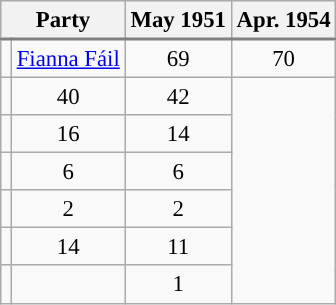<table class="wikitable" style="font-size: 95%;">
<tr style="background-color:#E9E9E9; border-bottom: 2px solid gray;">
<th colspan=2>Party</th>
<th>May 1951</th>
<th>Apr. 1954</th>
</tr>
<tr>
<td style="background-color: "></td>
<td><a href='#'>Fianna Fáil</a></td>
<td align="center">69</td>
<td align="center">70</td>
</tr>
<tr>
<td></td>
<td align="center">40</td>
<td align="center">42</td>
</tr>
<tr>
<td></td>
<td align="center">16</td>
<td align="center">14</td>
</tr>
<tr>
<td></td>
<td align="center">6</td>
<td align="center">6</td>
</tr>
<tr>
<td></td>
<td align="center">2</td>
<td align="center">2</td>
</tr>
<tr>
<td></td>
<td align="center">14</td>
<td align="center">11</td>
</tr>
<tr>
<td></td>
<td></td>
<td align="center">1</td>
</tr>
</table>
